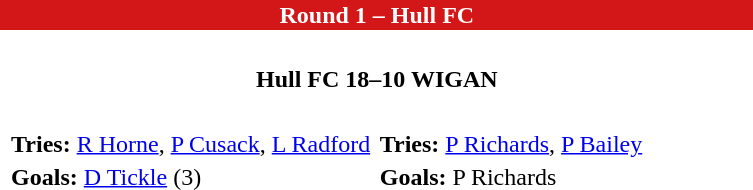<table class="toccolours collapsible collapsed" border="0" align="right" width="40%" style="margin:1em;">
<tr>
<th colspan=2 style="background:#D31718; color:#FFFFFF;">Round 1 – Hull FC</th>
</tr>
<tr>
<td><br><table border=0 width=100%>
<tr>
<th colspan=2>Hull FC 18–10 WIGAN</th>
</tr>
<tr>
<td><br><table border="0" width="100%">
<tr>
<td width="50%" style="vertical-align:top;"><strong>Tries:</strong> <a href='#'>R Horne</a>, <a href='#'>P Cusack</a>, <a href='#'>L Radford</a></td>
<td width="50%" style="vertical-align:top;"><strong>Tries:</strong> <a href='#'>P Richards</a>, <a href='#'>P Bailey</a></td>
</tr>
<tr>
<td width="50%" style="vertical-align:top;"><strong>Goals:</strong> <a href='#'>D Tickle</a> (3)</td>
<td width="50%" style="vertical-align:top;"><strong>Goals:</strong> P Richards</td>
</tr>
</table>
</td>
</tr>
</table>
</td>
</tr>
</table>
